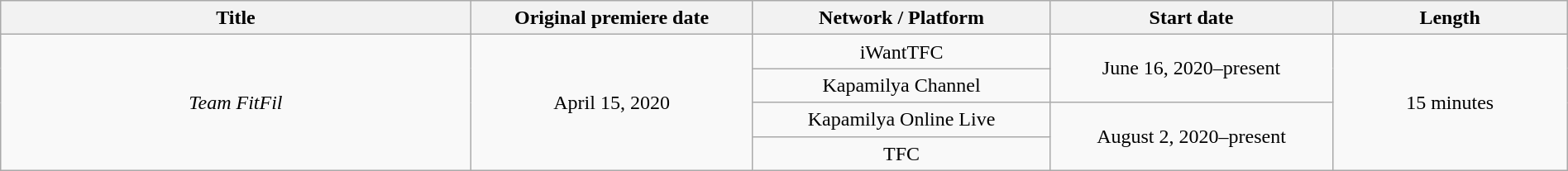<table class="wikitable sortable" style="text-align:center; font-size:100%; line-height:20px;" width="100%">
<tr>
<th style="width:30%;">Title</th>
<th style="width:18%;">Original premiere date</th>
<th style="width:19%;">Network / Platform</th>
<th style="width:18%;">Start date</th>
<th style="width:15%;">Length</th>
</tr>
<tr>
<td rowspan="4"><em>Team FitFil</em></td>
<td rowspan="4">April 15, 2020</td>
<td>iWantTFC</td>
<td rowspan="2">June 16, 2020–present</td>
<td rowspan="4">15 minutes</td>
</tr>
<tr>
<td>Kapamilya Channel</td>
</tr>
<tr>
<td>Kapamilya Online Live</td>
<td rowspan="2">August 2, 2020–present</td>
</tr>
<tr>
<td>TFC</td>
</tr>
</table>
